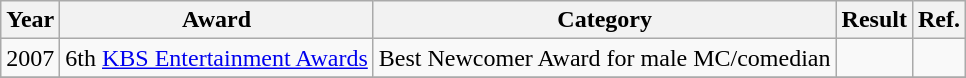<table class="wikitable">
<tr>
<th>Year</th>
<th>Award</th>
<th>Category</th>
<th>Result</th>
<th>Ref.</th>
</tr>
<tr>
<td>2007</td>
<td>6th <a href='#'>KBS Entertainment Awards</a></td>
<td>Best Newcomer Award for male MC/comedian</td>
<td></td>
<td></td>
</tr>
<tr>
</tr>
</table>
